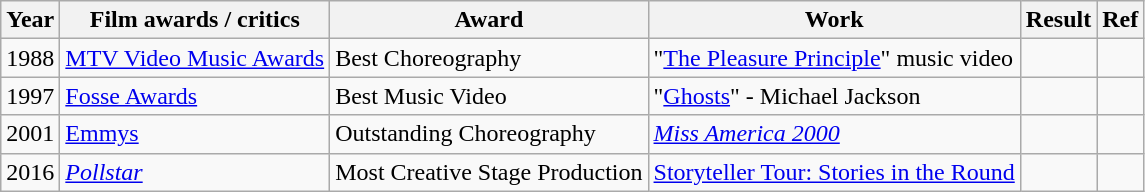<table class="wikitable sortable">
<tr>
<th>Year</th>
<th>Film awards / critics</th>
<th>Award</th>
<th>Work</th>
<th>Result</th>
<th>Ref</th>
</tr>
<tr>
<td>1988</td>
<td><a href='#'>MTV Video Music Awards</a></td>
<td>Best Choreography</td>
<td>"<a href='#'>The Pleasure Principle</a>" music video</td>
<td></td>
<td></td>
</tr>
<tr>
<td>1997</td>
<td><a href='#'>Fosse Awards</a></td>
<td>Best Music Video</td>
<td>"<a href='#'>Ghosts</a>" - Michael Jackson</td>
<td></td>
<td></td>
</tr>
<tr>
<td>2001</td>
<td><a href='#'>Emmys</a></td>
<td>Outstanding Choreography</td>
<td><em><a href='#'>Miss America 2000</a></em></td>
<td></td>
<td></td>
</tr>
<tr>
<td>2016</td>
<td><em><a href='#'>Pollstar</a></em></td>
<td>Most Creative Stage Production</td>
<td><a href='#'>Storyteller Tour: Stories in the Round</a></td>
<td></td>
<td></td>
</tr>
</table>
